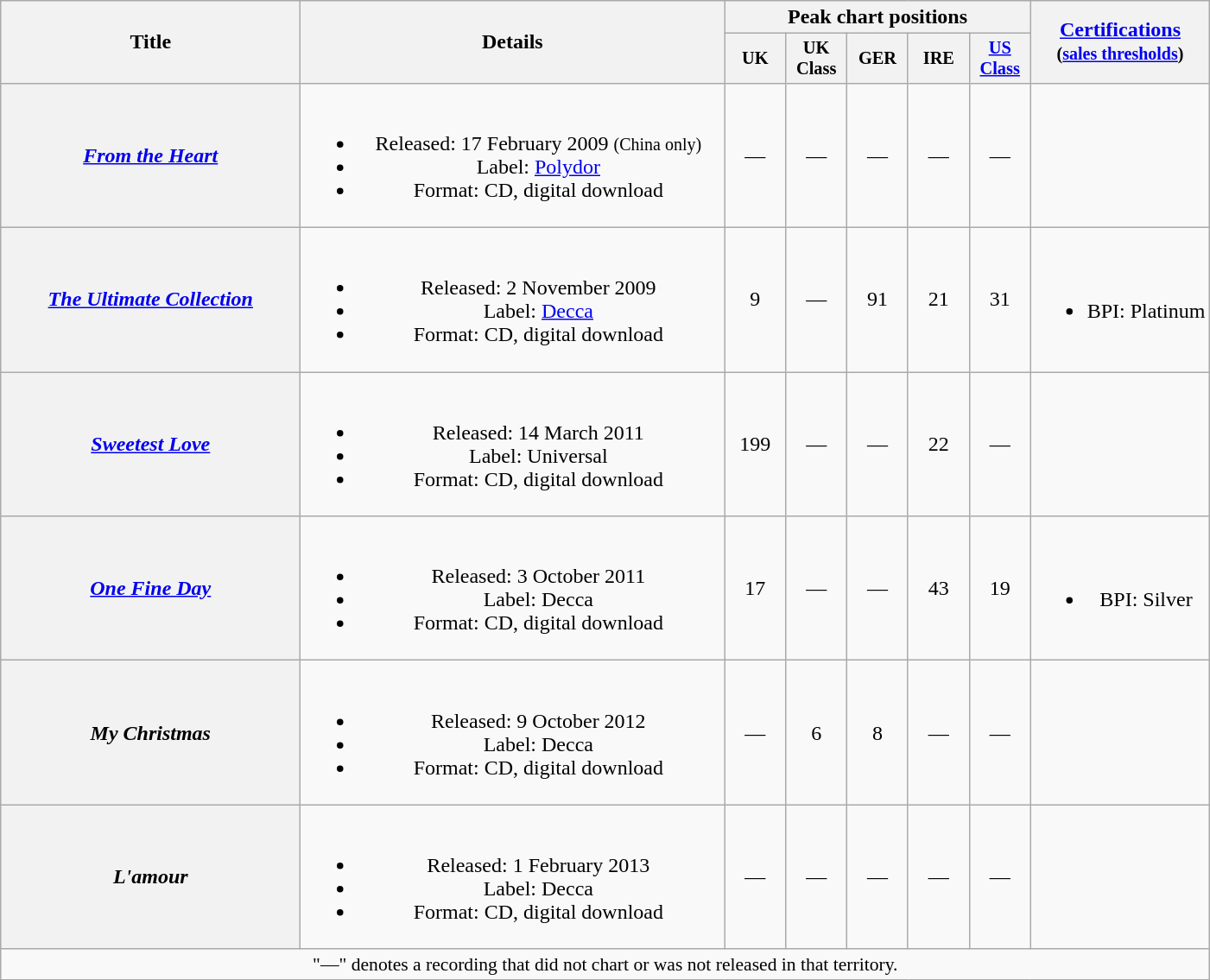<table class="wikitable plainrowheaders" style="text-align:center;">
<tr>
<th scope="col" rowspan="2" style="width:14em;">Title</th>
<th scope="col" rowspan="2" style="width:20em;">Details</th>
<th scope="col" colspan="5">Peak chart positions</th>
<th scope="col" rowspan="2"><a href='#'>Certifications</a><br><small>(<a href='#'>sales thresholds</a>)</small></th>
</tr>
<tr>
<th scope="col" style="width:3em;font-size:85%;">UK<br></th>
<th scope="col" style="width:3em;font-size:85%;">UK Class<br></th>
<th scope="col" style="width:3em;font-size:85%;">GER<br></th>
<th scope="col" style="width:3em;font-size:85%;">IRE<br></th>
<th scope="col" style="width:3em;font-size:85%;"><a href='#'>US<br>Class</a><br></th>
</tr>
<tr>
<th scope="row"><em><a href='#'>From the Heart</a></em></th>
<td><br><ul><li>Released: 17 February 2009 <small>(China only)</small></li><li>Label: <a href='#'>Polydor</a></li><li>Format: CD, digital download</li></ul></td>
<td>—</td>
<td>—</td>
<td>—</td>
<td>—</td>
<td>—</td>
<td></td>
</tr>
<tr>
<th scope="row"><em><a href='#'>The Ultimate Collection</a></em></th>
<td><br><ul><li>Released: 2 November 2009</li><li>Label: <a href='#'>Decca</a></li><li>Format: CD, digital download</li></ul></td>
<td>9</td>
<td>—</td>
<td>91</td>
<td>21</td>
<td>31</td>
<td><br><ul><li>BPI: Platinum</li></ul></td>
</tr>
<tr>
<th scope="row"><em><a href='#'>Sweetest Love</a></em></th>
<td><br><ul><li>Released: 14 March 2011</li><li>Label: Universal</li><li>Format: CD, digital download</li></ul></td>
<td>199</td>
<td>—</td>
<td>—</td>
<td>22</td>
<td>—</td>
<td></td>
</tr>
<tr>
<th scope="row"><em><a href='#'>One Fine Day</a></em></th>
<td><br><ul><li>Released: 3 October 2011</li><li>Label: Decca</li><li>Format: CD, digital download</li></ul></td>
<td>17</td>
<td>—</td>
<td>—</td>
<td>43</td>
<td>19</td>
<td><br><ul><li>BPI: Silver</li></ul></td>
</tr>
<tr>
<th scope="row"><em>My Christmas</em></th>
<td><br><ul><li>Released: 9 October 2012</li><li>Label: Decca</li><li>Format: CD, digital download</li></ul></td>
<td>—</td>
<td>6</td>
<td>8</td>
<td>—</td>
<td>—</td>
<td></td>
</tr>
<tr>
<th scope="row"><em>L'amour</em></th>
<td><br><ul><li>Released: 1 February 2013</li><li>Label: Decca</li><li>Format: CD, digital download</li></ul></td>
<td>—</td>
<td>—</td>
<td>—</td>
<td>—</td>
<td>—</td>
<td></td>
</tr>
<tr>
<td colspan="20" style="font-size:90%">"—" denotes a recording that did not chart or was not released in that territory.</td>
</tr>
</table>
